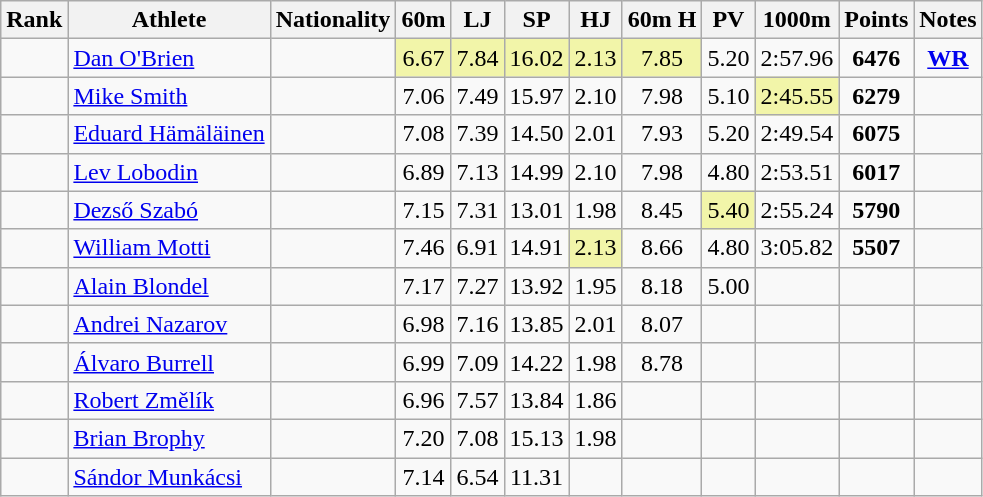<table class="wikitable sortable" style=" text-align:center">
<tr>
<th>Rank</th>
<th>Athlete</th>
<th>Nationality</th>
<th>60m</th>
<th>LJ</th>
<th>SP</th>
<th>HJ</th>
<th>60m H</th>
<th>PV</th>
<th>1000m</th>
<th>Points</th>
<th>Notes</th>
</tr>
<tr>
<td></td>
<td align=left><a href='#'>Dan O'Brien</a></td>
<td align=left></td>
<td bgcolor=#F2F5A9>6.67</td>
<td bgcolor=#F2F5A9>7.84</td>
<td bgcolor=#F2F5A9>16.02</td>
<td bgcolor=#F2F5A9>2.13</td>
<td bgcolor=#F2F5A9>7.85</td>
<td>5.20</td>
<td>2:57.96</td>
<td><strong>6476</strong></td>
<td><strong><a href='#'>WR</a></strong></td>
</tr>
<tr>
<td></td>
<td align=left><a href='#'>Mike Smith</a></td>
<td align=left></td>
<td>7.06</td>
<td>7.49</td>
<td>15.97</td>
<td>2.10</td>
<td>7.98</td>
<td>5.10</td>
<td bgcolor=#F2F5A9>2:45.55</td>
<td><strong>6279</strong></td>
<td></td>
</tr>
<tr>
<td></td>
<td align=left><a href='#'>Eduard Hämäläinen</a></td>
<td align=left></td>
<td>7.08</td>
<td>7.39</td>
<td>14.50</td>
<td>2.01</td>
<td>7.93</td>
<td>5.20</td>
<td>2:49.54</td>
<td><strong>6075</strong></td>
<td></td>
</tr>
<tr>
<td></td>
<td align=left><a href='#'>Lev Lobodin</a></td>
<td align=left></td>
<td>6.89</td>
<td>7.13</td>
<td>14.99</td>
<td>2.10</td>
<td>7.98</td>
<td>4.80</td>
<td>2:53.51</td>
<td><strong>6017</strong></td>
<td></td>
</tr>
<tr>
<td></td>
<td align=left><a href='#'>Dezső Szabó</a></td>
<td align=left></td>
<td>7.15</td>
<td>7.31</td>
<td>13.01</td>
<td>1.98</td>
<td>8.45</td>
<td bgcolor=#F2F5A9>5.40</td>
<td>2:55.24</td>
<td><strong>5790</strong></td>
<td></td>
</tr>
<tr>
<td></td>
<td align=left><a href='#'>William Motti</a></td>
<td align=left></td>
<td>7.46</td>
<td>6.91</td>
<td>14.91</td>
<td bgcolor=#F2F5A9>2.13</td>
<td>8.66</td>
<td>4.80</td>
<td>3:05.82</td>
<td><strong>5507</strong></td>
<td></td>
</tr>
<tr>
<td></td>
<td align=left><a href='#'>Alain Blondel</a></td>
<td align=left></td>
<td>7.17</td>
<td>7.27</td>
<td>13.92</td>
<td>1.95</td>
<td>8.18</td>
<td>5.00</td>
<td></td>
<td><strong></strong></td>
<td></td>
</tr>
<tr>
<td></td>
<td align=left><a href='#'>Andrei Nazarov</a></td>
<td align=left></td>
<td>6.98</td>
<td>7.16</td>
<td>13.85</td>
<td>2.01</td>
<td>8.07</td>
<td></td>
<td></td>
<td><strong></strong></td>
<td></td>
</tr>
<tr>
<td></td>
<td align=left><a href='#'>Álvaro Burrell</a></td>
<td align=left></td>
<td>6.99</td>
<td>7.09</td>
<td>14.22</td>
<td>1.98</td>
<td>8.78</td>
<td></td>
<td></td>
<td><strong></strong></td>
<td></td>
</tr>
<tr>
<td></td>
<td align=left><a href='#'>Robert Změlík</a></td>
<td align=left></td>
<td>6.96</td>
<td>7.57</td>
<td>13.84</td>
<td>1.86</td>
<td></td>
<td></td>
<td></td>
<td><strong></strong></td>
<td></td>
</tr>
<tr>
<td></td>
<td align=left><a href='#'>Brian Brophy</a></td>
<td align=left></td>
<td>7.20</td>
<td>7.08</td>
<td>15.13</td>
<td>1.98</td>
<td></td>
<td></td>
<td></td>
<td><strong></strong></td>
<td></td>
</tr>
<tr>
<td></td>
<td align=left><a href='#'>Sándor Munkácsi</a></td>
<td align=left></td>
<td>7.14</td>
<td>6.54</td>
<td>11.31</td>
<td></td>
<td></td>
<td></td>
<td></td>
<td><strong></strong></td>
<td></td>
</tr>
</table>
